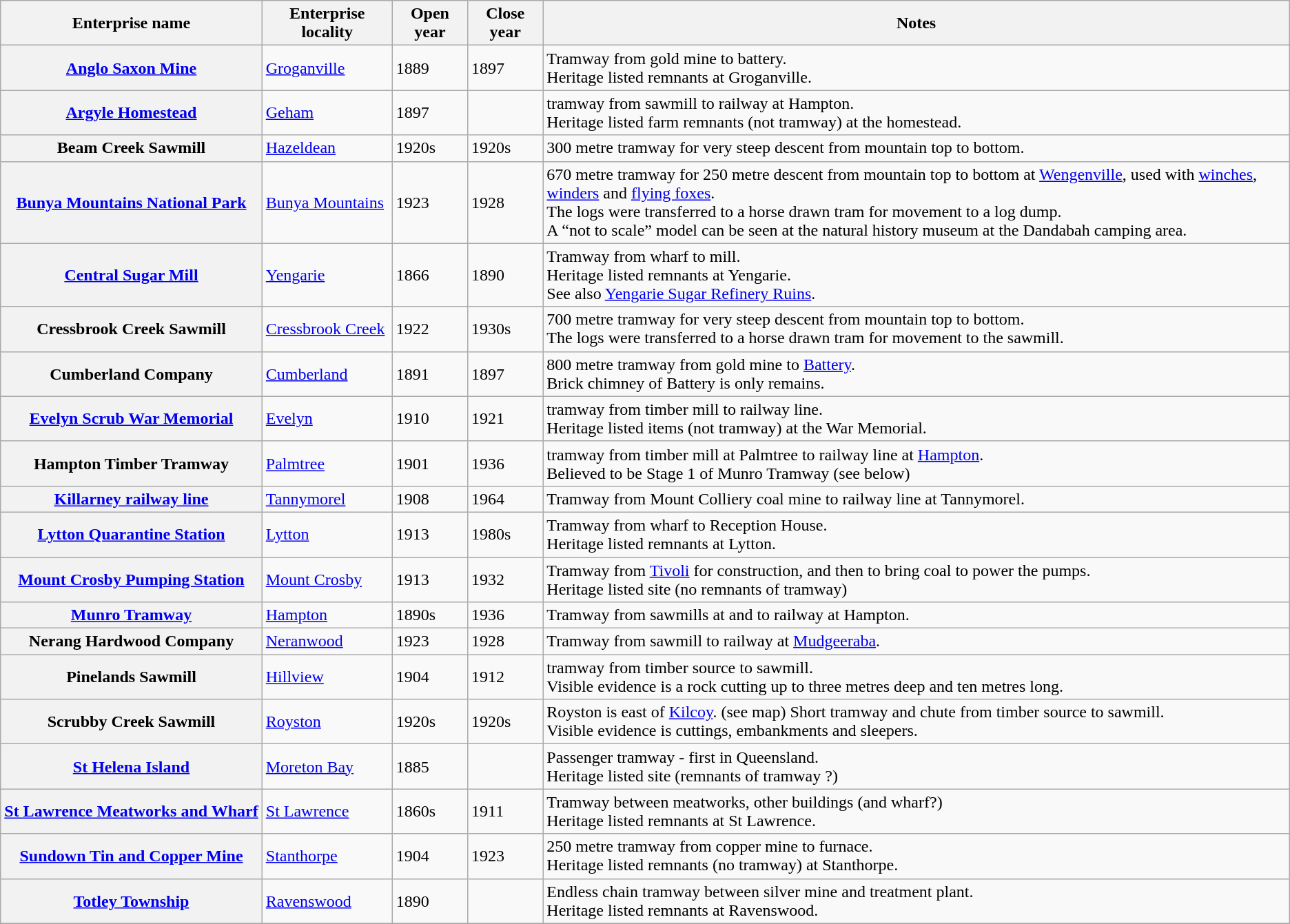<table class="wikitable sortable">
<tr>
<th scope="col">Enterprise name</th>
<th scope="col">Enterprise locality</th>
<th scope="col">Open year</th>
<th scope="col">Close year</th>
<th scope="col">Notes</th>
</tr>
<tr>
<th style="vertical-align:centre; white-space:nowrap;"><a href='#'>Anglo Saxon Mine</a></th>
<td><a href='#'>Groganville</a></td>
<td>1889</td>
<td>1897</td>
<td>Tramway from gold mine to battery. <br> Heritage listed remnants at Groganville.</td>
</tr>
<tr>
<th style="vertical-align:centre; white-space:nowrap;"><a href='#'>Argyle Homestead</a></th>
<td><a href='#'>Geham</a></td>
<td>1897</td>
<td></td>
<td> tramway from sawmill to railway at Hampton. <br> Heritage listed farm remnants (not tramway) at the homestead.</td>
</tr>
<tr>
<th style="vertical-align:centre; white-space:nowrap;">Beam Creek Sawmill</th>
<td><a href='#'>Hazeldean</a></td>
<td>1920s</td>
<td>1920s</td>
<td>300 metre tramway for very steep descent from mountain top to bottom.</td>
</tr>
<tr>
<th style="vertical-align:centre; white-space:nowrap;"><a href='#'>Bunya Mountains National Park</a></th>
<td><a href='#'>Bunya Mountains</a></td>
<td>1923</td>
<td>1928</td>
<td>670 metre tramway for 250 metre descent from mountain top to bottom at <a href='#'>Wengenville</a>, used with <a href='#'>winches</a>, <a href='#'>winders</a> and <a href='#'>flying foxes</a>. <br> The logs were transferred to a horse drawn tram for movement to a log dump. <br> A “not to scale” model can be seen at the natural history museum at the Dandabah camping area.</td>
</tr>
<tr>
<th style="vertical-align:centre; white-space:nowrap;"><a href='#'>Central Sugar Mill</a></th>
<td><a href='#'>Yengarie</a></td>
<td>1866</td>
<td>1890</td>
<td>Tramway from wharf to mill. <br> Heritage listed remnants at Yengarie. <br> See also <a href='#'>Yengarie Sugar Refinery Ruins</a>.</td>
</tr>
<tr>
<th style="vertical-align:centre; white-space:nowrap;">Cressbrook Creek Sawmill</th>
<td><a href='#'>Cressbrook Creek</a></td>
<td>1922</td>
<td>1930s</td>
<td>700 metre tramway for very steep descent from mountain top to bottom. <br> The logs were transferred to a horse drawn tram for movement to the sawmill.</td>
</tr>
<tr>
<th style="vertical-align:centre; white-space:nowrap;">Cumberland Company</th>
<td><a href='#'>Cumberland</a></td>
<td>1891</td>
<td>1897</td>
<td>800 metre tramway from gold mine to <a href='#'>Battery</a>. <br> Brick chimney of Battery is only remains.</td>
</tr>
<tr>
<th style="vertical-align:centre; white-space:nowrap;"><a href='#'>Evelyn Scrub War Memorial</a></th>
<td><a href='#'>Evelyn</a></td>
<td>1910</td>
<td>1921</td>
<td> tramway from timber mill to railway line. <br> Heritage listed items (not tramway) at the War Memorial.</td>
</tr>
<tr>
<th style="vertical-align:centre; white-space:nowrap;">Hampton Timber Tramway</th>
<td><a href='#'>Palmtree</a></td>
<td>1901</td>
<td>1936</td>
<td> tramway from timber mill at Palmtree to railway line at <a href='#'>Hampton</a>.<br> Believed to be Stage 1 of Munro Tramway (see below)</td>
</tr>
<tr>
<th style="vertical-align:centre; white-space:nowrap;"><a href='#'>Killarney railway line</a></th>
<td><a href='#'>Tannymorel</a></td>
<td>1908</td>
<td>1964</td>
<td>Tramway from Mount Colliery coal mine to railway line at Tannymorel.</td>
</tr>
<tr>
<th style="vertical-align:centre; white-space:nowrap;"><a href='#'>Lytton Quarantine Station</a></th>
<td><a href='#'>Lytton</a></td>
<td>1913</td>
<td>1980s</td>
<td>Tramway from wharf to Reception House. <br> Heritage listed remnants at Lytton.</td>
</tr>
<tr>
<th style="vertical-align:centre; white-space:nowrap;"><a href='#'>Mount Crosby Pumping Station</a></th>
<td><a href='#'>Mount Crosby</a></td>
<td>1913</td>
<td>1932</td>
<td>Tramway from <a href='#'>Tivoli</a> for construction, and then to bring coal to power the pumps. <br> Heritage listed site (no remnants of tramway)</td>
</tr>
<tr>
<th style="vertical-align:centre; white-space:nowrap;"><a href='#'>Munro Tramway</a></th>
<td><a href='#'>Hampton</a></td>
<td>1890s</td>
<td>1936</td>
<td>Tramway from sawmills at  and  to railway at Hampton.<br></td>
</tr>
<tr>
<th style="vertical-align:centre; white-space:nowrap;">Nerang Hardwood Company</th>
<td><a href='#'>Neranwood</a></td>
<td>1923</td>
<td>1928</td>
<td>Tramway from sawmill to railway at <a href='#'>Mudgeeraba</a>.</td>
</tr>
<tr>
<th style="vertical-align:centre; white-space:nowrap;">Pinelands Sawmill</th>
<td><a href='#'>Hillview</a></td>
<td>1904</td>
<td>1912</td>
<td> tramway from timber source to sawmill. <br>  Visible evidence is a rock cutting up to three metres deep and ten metres long.</td>
</tr>
<tr>
<th style="vertical-align:centre; white-space:nowrap;">Scrubby Creek Sawmill</th>
<td><a href='#'>Royston</a></td>
<td>1920s</td>
<td>1920s</td>
<td>Royston is  east of <a href='#'>Kilcoy</a>. (see map) Short tramway and chute from timber source to sawmill. <br>  Visible evidence is cuttings, embankments and sleepers.</td>
</tr>
<tr>
<th style="vertical-align:centre; white-space:nowrap;"><a href='#'>St Helena Island</a></th>
<td><a href='#'>Moreton Bay</a></td>
<td>1885</td>
<td></td>
<td>Passenger tramway - first in Queensland. <br> Heritage listed site (remnants of tramway ?)</td>
</tr>
<tr>
<th style="vertical-align:centre; white-space:nowrap;"><a href='#'>St Lawrence Meatworks and Wharf</a></th>
<td><a href='#'>St Lawrence</a></td>
<td>1860s</td>
<td>1911</td>
<td>Tramway between meatworks, other buildings (and wharf?)  <br> Heritage listed remnants at St Lawrence.</td>
</tr>
<tr>
<th style="vertical-align:centre; white-space:nowrap;"><a href='#'>Sundown Tin and Copper Mine</a></th>
<td><a href='#'>Stanthorpe</a></td>
<td>1904</td>
<td>1923</td>
<td>250 metre tramway from copper mine to furnace. <br> Heritage listed remnants (no tramway) at Stanthorpe.</td>
</tr>
<tr>
<th style="vertical-align:centre; white-space:nowrap;"><a href='#'>Totley Township</a></th>
<td><a href='#'>Ravenswood</a></td>
<td>1890</td>
<td></td>
<td>Endless chain tramway between silver mine and treatment plant. <br> Heritage listed remnants at Ravenswood.</td>
</tr>
<tr>
</tr>
</table>
